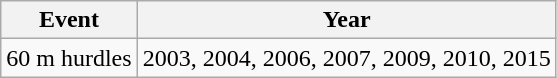<table class="wikitable">
<tr>
<th>Event</th>
<th>Year</th>
</tr>
<tr>
<td>60 m hurdles</td>
<td>2003, 2004, 2006, 2007, 2009, 2010, 2015</td>
</tr>
</table>
